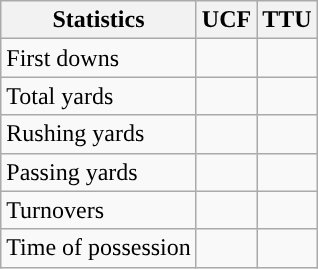<table class="wikitable" style="float:left">
<tr>
<th>Statistics</th>
<th>UCF</th>
<th>TTU</th>
</tr>
<tr>
<td>First downs</td>
<td></td>
<td></td>
</tr>
<tr>
<td>Total yards</td>
<td></td>
<td></td>
</tr>
<tr>
<td>Rushing yards</td>
<td></td>
<td></td>
</tr>
<tr>
<td>Passing yards</td>
<td></td>
<td></td>
</tr>
<tr>
<td>Turnovers</td>
<td></td>
<td></td>
</tr>
<tr>
<td>Time of possession</td>
<td></td>
<td></td>
</tr>
</table>
